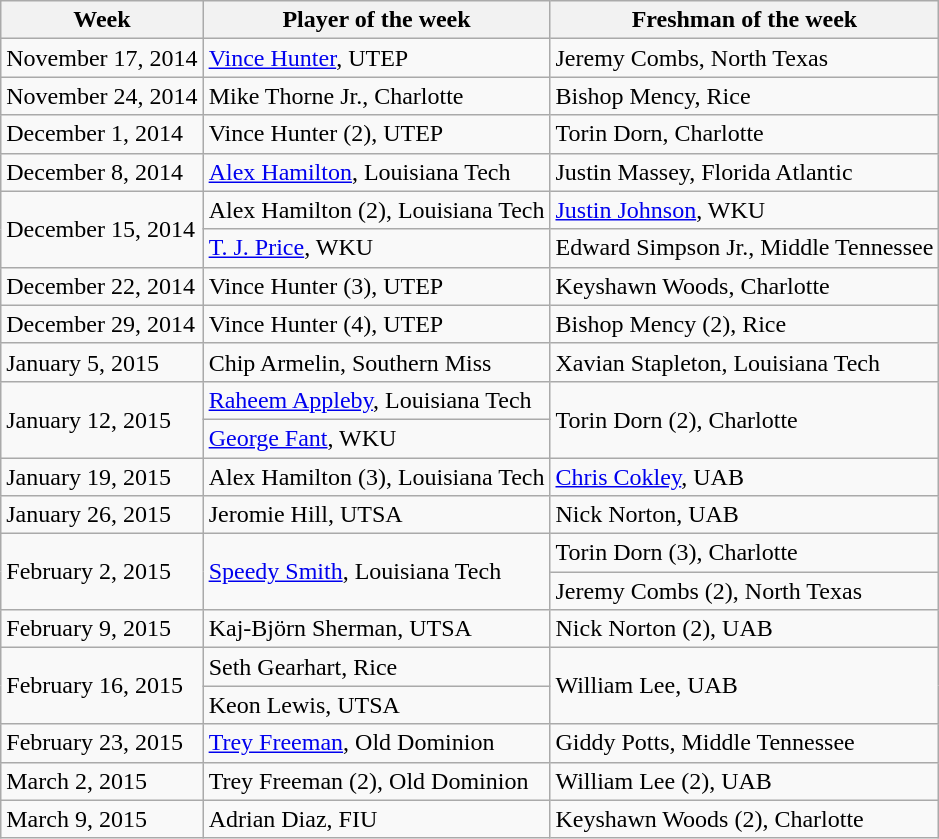<table class="wikitable" border="1">
<tr>
<th>Week</th>
<th>Player of the week</th>
<th>Freshman of the week</th>
</tr>
<tr>
<td>November 17, 2014</td>
<td><a href='#'>Vince Hunter</a>, UTEP</td>
<td>Jeremy Combs, North Texas</td>
</tr>
<tr>
<td>November 24, 2014</td>
<td>Mike Thorne Jr., Charlotte</td>
<td>Bishop Mency, Rice</td>
</tr>
<tr>
<td>December 1, 2014</td>
<td>Vince Hunter (2), UTEP</td>
<td>Torin Dorn, Charlotte</td>
</tr>
<tr>
<td>December 8, 2014</td>
<td><a href='#'>Alex Hamilton</a>, Louisiana Tech</td>
<td>Justin Massey, Florida Atlantic</td>
</tr>
<tr>
<td rowspan=2 valign=middle>December 15, 2014</td>
<td>Alex Hamilton (2), Louisiana Tech</td>
<td><a href='#'>Justin Johnson</a>, WKU</td>
</tr>
<tr>
<td><a href='#'>T. J. Price</a>, WKU</td>
<td>Edward Simpson Jr., Middle Tennessee</td>
</tr>
<tr>
<td>December 22, 2014</td>
<td>Vince Hunter (3), UTEP</td>
<td>Keyshawn Woods, Charlotte</td>
</tr>
<tr>
<td>December 29, 2014</td>
<td>Vince Hunter (4), UTEP</td>
<td>Bishop Mency (2), Rice</td>
</tr>
<tr>
<td>January 5, 2015</td>
<td>Chip Armelin, Southern Miss</td>
<td>Xavian Stapleton, Louisiana Tech</td>
</tr>
<tr>
<td rowspan=2 valign=middle>January 12, 2015</td>
<td><a href='#'>Raheem Appleby</a>, Louisiana Tech</td>
<td rowspan=2 valign=middle>Torin Dorn (2), Charlotte</td>
</tr>
<tr>
<td><a href='#'>George Fant</a>, WKU</td>
</tr>
<tr>
<td>January 19, 2015</td>
<td>Alex Hamilton (3), Louisiana Tech</td>
<td><a href='#'>Chris Cokley</a>, UAB</td>
</tr>
<tr>
<td>January 26, 2015</td>
<td>Jeromie Hill, UTSA</td>
<td>Nick Norton, UAB</td>
</tr>
<tr>
<td rowspan=2 valign=middle>February 2, 2015</td>
<td rowspan=2 valign=middle><a href='#'>Speedy Smith</a>, Louisiana Tech</td>
<td>Torin Dorn (3), Charlotte</td>
</tr>
<tr>
<td>Jeremy Combs (2), North Texas</td>
</tr>
<tr>
<td>February 9, 2015</td>
<td>Kaj-Björn Sherman, UTSA</td>
<td>Nick Norton (2), UAB</td>
</tr>
<tr>
<td rowspan=2 valign=middle>February 16, 2015</td>
<td>Seth Gearhart, Rice</td>
<td rowspan=2 valign=middle>William Lee, UAB</td>
</tr>
<tr>
<td>Keon Lewis, UTSA</td>
</tr>
<tr>
<td>February 23, 2015</td>
<td><a href='#'>Trey Freeman</a>, Old Dominion</td>
<td>Giddy Potts, Middle Tennessee</td>
</tr>
<tr>
<td>March 2, 2015</td>
<td>Trey Freeman (2), Old Dominion</td>
<td>William Lee (2), UAB</td>
</tr>
<tr>
<td>March 9, 2015</td>
<td>Adrian Diaz, FIU</td>
<td>Keyshawn Woods (2), Charlotte</td>
</tr>
</table>
